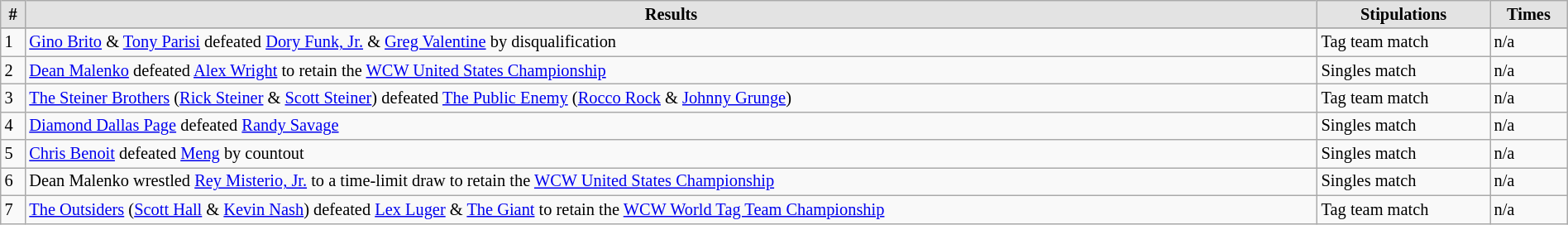<table style="font-size: 85%; text-align: left;" class="wikitable sortable" width="100%">
<tr>
<th style="border-style: none none solid solid; background: #e3e3e3"><strong>#</strong></th>
<th style="border-style: none none solid solid; background: #e3e3e3"><strong>Results</strong></th>
<th style="border-style: none none solid solid; background: #e3e3e3"><strong>Stipulations</strong></th>
<th style="border-style: none none solid solid; background: #e3e3e3"><strong>Times</strong></th>
</tr>
<tr>
</tr>
<tr>
<td>1</td>
<td><a href='#'>Gino Brito</a> & <a href='#'>Tony Parisi</a> defeated <a href='#'>Dory Funk, Jr.</a> & <a href='#'>Greg Valentine</a> by disqualification</td>
<td>Tag team match</td>
<td>n/a</td>
</tr>
<tr>
<td>2</td>
<td><a href='#'>Dean Malenko</a> defeated <a href='#'>Alex Wright</a> to retain the <a href='#'>WCW United States Championship</a></td>
<td>Singles match</td>
<td>n/a</td>
</tr>
<tr>
<td>3</td>
<td><a href='#'>The Steiner Brothers</a> (<a href='#'>Rick Steiner</a> & <a href='#'>Scott Steiner</a>) defeated <a href='#'>The Public Enemy</a> (<a href='#'>Rocco Rock</a> & <a href='#'>Johnny Grunge</a>)</td>
<td>Tag team match</td>
<td>n/a</td>
</tr>
<tr>
<td>4</td>
<td><a href='#'>Diamond Dallas Page</a> defeated <a href='#'>Randy Savage</a></td>
<td>Singles match</td>
<td>n/a</td>
</tr>
<tr>
<td>5</td>
<td><a href='#'>Chris Benoit</a> defeated <a href='#'>Meng</a> by countout</td>
<td>Singles match</td>
<td>n/a</td>
</tr>
<tr>
<td>6</td>
<td>Dean Malenko wrestled <a href='#'>Rey Misterio, Jr.</a> to a time-limit draw to retain the <a href='#'>WCW United States Championship</a></td>
<td>Singles match</td>
<td>n/a</td>
</tr>
<tr>
<td>7</td>
<td><a href='#'>The Outsiders</a> (<a href='#'>Scott Hall</a> & <a href='#'>Kevin Nash</a>) defeated <a href='#'>Lex Luger</a> & <a href='#'>The Giant</a> to retain the <a href='#'>WCW World Tag Team Championship</a></td>
<td>Tag team match</td>
<td>n/a</td>
</tr>
</table>
